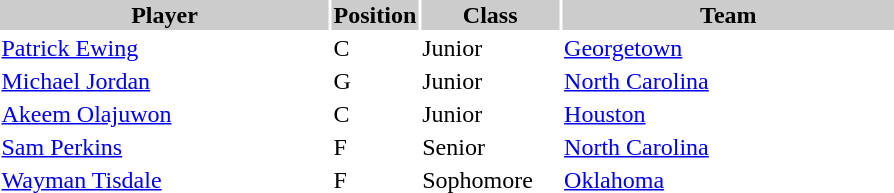<table style="width:600px" "border:'1' 'solid' 'gray'">
<tr>
<th bgcolor="#CCCCCC" style="width:40%">Player</th>
<th bgcolor="#CCCCCC" style="width:4%">Position</th>
<th bgcolor="#CCCCCC" style="width:16%">Class</th>
<th bgcolor="#CCCCCC" style="width:40%">Team</th>
</tr>
<tr>
<td><a href='#'>Patrick Ewing</a></td>
<td>C</td>
<td>Junior</td>
<td><a href='#'>Georgetown</a></td>
</tr>
<tr>
<td><a href='#'>Michael Jordan</a></td>
<td>G</td>
<td>Junior</td>
<td><a href='#'>North Carolina</a></td>
</tr>
<tr>
<td><a href='#'>Akeem Olajuwon</a></td>
<td>C</td>
<td>Junior</td>
<td><a href='#'>Houston</a></td>
</tr>
<tr>
<td><a href='#'>Sam Perkins</a></td>
<td>F</td>
<td>Senior</td>
<td><a href='#'>North Carolina</a></td>
</tr>
<tr>
<td><a href='#'>Wayman Tisdale</a></td>
<td>F</td>
<td>Sophomore</td>
<td><a href='#'>Oklahoma</a></td>
</tr>
</table>
